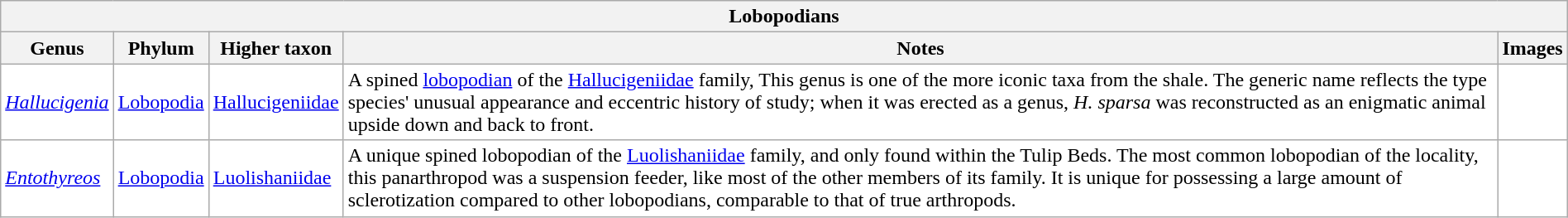<table class="wikitable sortable" style="background:white; width:100%;">
<tr>
<th colspan="5" align="center">Lobopodians</th>
</tr>
<tr>
<th>Genus</th>
<th>Phylum</th>
<th>Higher taxon</th>
<th>Notes</th>
<th>Images</th>
</tr>
<tr>
<td><em><a href='#'>Hallucigenia</a></em></td>
<td><a href='#'>Lobopodia</a></td>
<td><a href='#'>Hallucigeniidae</a></td>
<td>A spined <a href='#'>lobopodian</a> of the <a href='#'>Hallucigeniidae</a> family, This genus is one of the more iconic taxa from the shale. The generic name reflects the type species' unusual appearance and eccentric history of study; when it was erected as a genus, <em>H. sparsa</em> was reconstructed as an enigmatic animal upside down and back to front.</td>
<td></td>
</tr>
<tr>
<td><em><a href='#'>Entothyreos</a></em></td>
<td><a href='#'>Lobopodia</a></td>
<td><a href='#'>Luolishaniidae</a></td>
<td>A unique spined lobopodian of the <a href='#'>Luolishaniidae</a> family, and only found within the Tulip Beds. The most common lobopodian of the locality, this panarthropod was a suspension feeder, like most of the other members of its family. It is unique for possessing a large amount of sclerotization compared to other lobopodians, comparable to that of true arthropods.</td>
<td></td>
</tr>
</table>
